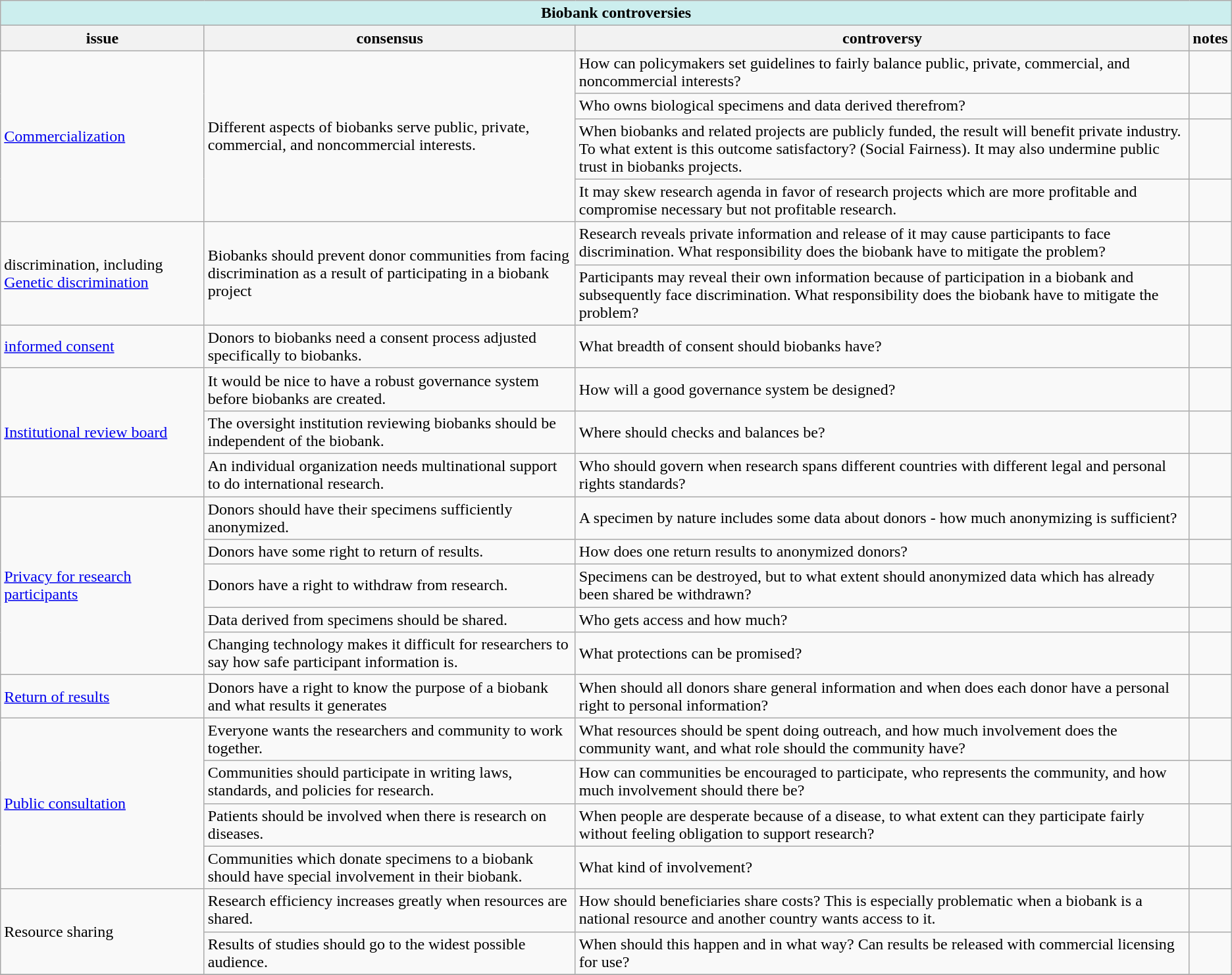<table class="wikitable sortable">
<tr>
<th colspan="6" style="background-color: #CCEEEE;">Biobank controversies</th>
</tr>
<tr>
<th>issue</th>
<th>consensus</th>
<th>controversy</th>
<th>notes</th>
</tr>
<tr>
<td rowspan="4"><a href='#'>Commercialization</a></td>
<td rowspan="4">Different aspects of biobanks serve public, private, commercial, and noncommercial interests.</td>
<td>How can policymakers set guidelines to fairly balance public, private, commercial, and noncommercial interests?</td>
<td></td>
</tr>
<tr>
<td>Who owns biological specimens and data derived therefrom?</td>
<td></td>
</tr>
<tr>
<td>When biobanks and related projects are publicly funded, the result will benefit private industry. To what extent is this outcome satisfactory? (Social Fairness). It may also undermine public trust in biobanks projects.</td>
<td></td>
</tr>
<tr>
<td>It may skew research agenda in favor of research projects which are more profitable and compromise necessary but not profitable research.</td>
<td></td>
</tr>
<tr>
<td rowspan="2">discrimination, including <a href='#'>Genetic discrimination</a></td>
<td rowspan="2">Biobanks should prevent donor communities from facing discrimination as a result of participating in a biobank project</td>
<td>Research reveals private information and release of it may cause participants to face discrimination. What responsibility does the biobank have to mitigate the problem?</td>
<td></td>
</tr>
<tr>
<td>Participants may reveal their own information because of participation in a biobank and subsequently face discrimination. What responsibility does the biobank have to mitigate the problem?</td>
<td></td>
</tr>
<tr>
<td><a href='#'>informed consent</a></td>
<td>Donors to biobanks need a consent process adjusted specifically to biobanks.</td>
<td>What breadth of consent should biobanks have?</td>
<td></td>
</tr>
<tr>
<td rowspan="3"><a href='#'>Institutional review board</a></td>
<td>It would be nice to have a robust governance system before biobanks are created.</td>
<td>How will a good governance system be designed?</td>
<td></td>
</tr>
<tr>
<td>The oversight institution reviewing biobanks should be independent of the biobank.</td>
<td>Where should checks and balances be?</td>
<td></td>
</tr>
<tr>
<td>An individual organization needs multinational support to do international research.</td>
<td>Who should govern when research spans different countries with different legal and personal rights standards?</td>
<td></td>
</tr>
<tr>
<td rowspan="5"><a href='#'>Privacy for research participants</a></td>
<td>Donors should have their specimens sufficiently anonymized.</td>
<td>A specimen by nature includes some data about donors - how much anonymizing is sufficient?</td>
<td></td>
</tr>
<tr>
<td>Donors have some right to return of results.</td>
<td>How does one return results to anonymized donors?</td>
<td></td>
</tr>
<tr>
<td>Donors have a right to withdraw from research.</td>
<td>Specimens can be destroyed, but to what extent should anonymized data which has already been shared be withdrawn?</td>
<td></td>
</tr>
<tr>
<td>Data derived from specimens should be shared.</td>
<td>Who gets access and how much?</td>
<td></td>
</tr>
<tr>
<td>Changing technology makes it difficult for researchers to say how safe participant information is.</td>
<td>What protections can be promised?</td>
<td></td>
</tr>
<tr>
<td><a href='#'>Return of results</a></td>
<td>Donors have a right to know the purpose of a biobank and what results it generates</td>
<td>When should all donors share general information and when does each donor have a personal right to personal information?</td>
<td></td>
</tr>
<tr>
<td rowspan="4"><a href='#'>Public consultation</a></td>
<td>Everyone wants the researchers and community to work together.</td>
<td>What resources should be spent doing outreach, and how much involvement does the community want, and what role should the community have?</td>
<td></td>
</tr>
<tr>
<td>Communities should participate in writing laws, standards, and policies for research.</td>
<td>How can communities be encouraged to participate, who represents the community, and how much involvement should there be?</td>
<td></td>
</tr>
<tr>
<td>Patients should be involved when there is research on diseases.</td>
<td>When people are desperate because of a disease, to what extent can they participate fairly without feeling obligation to support research?</td>
<td></td>
</tr>
<tr>
<td>Communities which donate specimens to a biobank should have special involvement in their biobank.</td>
<td>What kind of involvement?</td>
<td></td>
</tr>
<tr>
<td rowspan="2">Resource sharing</td>
<td>Research efficiency increases greatly when resources are shared.</td>
<td>How should beneficiaries share costs? This is especially problematic when a biobank is a national resource and another country wants access to it.</td>
<td></td>
</tr>
<tr>
<td>Results of studies should go to the widest possible audience.</td>
<td>When should this happen and in what way? Can results be released with commercial licensing for use?</td>
<td></td>
</tr>
<tr>
</tr>
</table>
